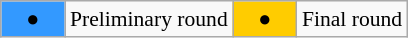<table class="wikitable" style="margin:0.5em auto; font-size:90%;position:relative;">
<tr>
<td style="width:2.5em; background:#3399ff; text-align:center">●</td>
<td>Preliminary round</td>
<td style="width:2.5em; background:#ffcc00; text-align:center">●</td>
<td>Final round</td>
</tr>
</table>
